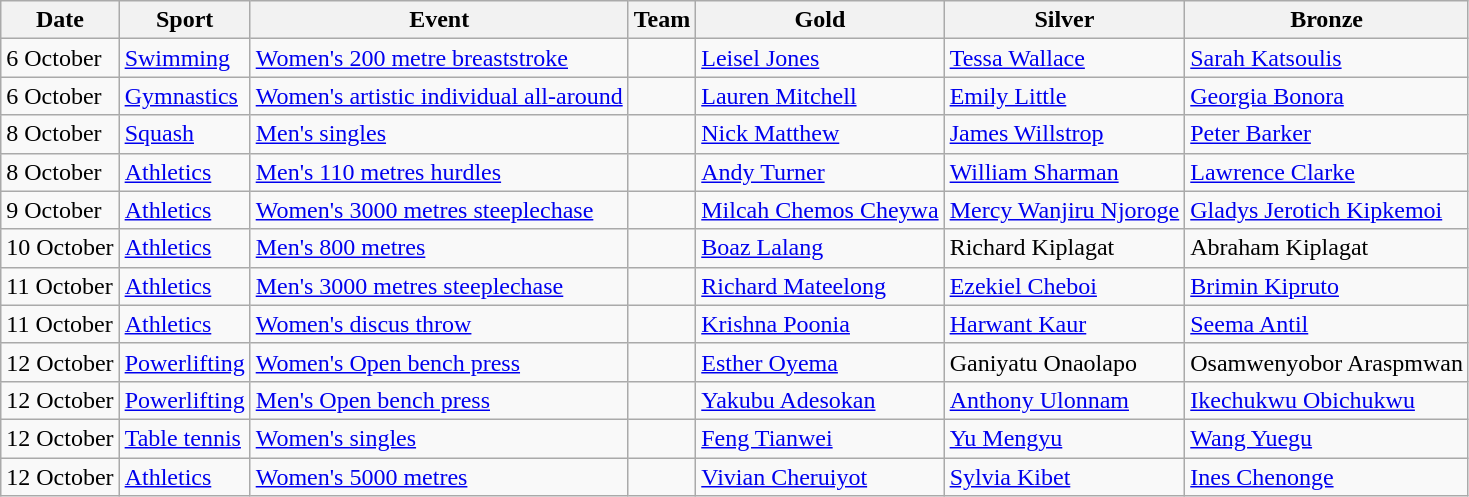<table class="wikitable sortable">
<tr>
<th>Date</th>
<th>Sport</th>
<th>Event</th>
<th>Team</th>
<th>Gold</th>
<th>Silver</th>
<th>Bronze</th>
</tr>
<tr>
<td>6 October</td>
<td><a href='#'>Swimming</a></td>
<td><a href='#'>Women's 200 metre breaststroke</a></td>
<td></td>
<td><a href='#'>Leisel Jones</a></td>
<td><a href='#'>Tessa Wallace</a></td>
<td><a href='#'>Sarah Katsoulis</a></td>
</tr>
<tr>
<td>6 October</td>
<td><a href='#'>Gymnastics</a></td>
<td><a href='#'>Women's artistic individual all-around</a></td>
<td></td>
<td><a href='#'>Lauren Mitchell</a></td>
<td><a href='#'>Emily Little</a></td>
<td><a href='#'>Georgia Bonora</a></td>
</tr>
<tr>
<td>8 October</td>
<td><a href='#'>Squash</a></td>
<td><a href='#'>Men's singles</a></td>
<td></td>
<td><a href='#'>Nick Matthew</a></td>
<td><a href='#'>James Willstrop</a></td>
<td><a href='#'>Peter Barker</a></td>
</tr>
<tr>
<td>8 October</td>
<td><a href='#'>Athletics</a></td>
<td><a href='#'>Men's 110 metres hurdles</a></td>
<td></td>
<td><a href='#'>Andy Turner</a></td>
<td><a href='#'>William Sharman</a></td>
<td><a href='#'>Lawrence Clarke</a></td>
</tr>
<tr>
<td>9 October</td>
<td><a href='#'>Athletics</a></td>
<td><a href='#'>Women's 3000 metres steeplechase</a></td>
<td></td>
<td><a href='#'>Milcah Chemos Cheywa</a></td>
<td><a href='#'>Mercy Wanjiru Njoroge</a></td>
<td><a href='#'>Gladys Jerotich Kipkemoi</a></td>
</tr>
<tr>
<td>10 October</td>
<td><a href='#'>Athletics</a></td>
<td><a href='#'>Men's 800 metres</a></td>
<td></td>
<td><a href='#'>Boaz Lalang</a></td>
<td>Richard Kiplagat</td>
<td>Abraham Kiplagat</td>
</tr>
<tr>
<td>11 October</td>
<td><a href='#'>Athletics</a></td>
<td><a href='#'>Men's 3000 metres steeplechase</a></td>
<td></td>
<td><a href='#'>Richard Mateelong</a></td>
<td><a href='#'>Ezekiel Cheboi</a></td>
<td><a href='#'>Brimin Kipruto</a></td>
</tr>
<tr>
<td>11 October</td>
<td><a href='#'>Athletics</a></td>
<td><a href='#'>Women's discus throw</a></td>
<td></td>
<td><a href='#'>Krishna Poonia</a></td>
<td><a href='#'>Harwant Kaur</a></td>
<td><a href='#'>Seema Antil</a></td>
</tr>
<tr>
<td>12 October</td>
<td><a href='#'>Powerlifting</a></td>
<td><a href='#'>Women's Open bench press</a></td>
<td></td>
<td><a href='#'>Esther Oyema</a></td>
<td>Ganiyatu Onaolapo</td>
<td>Osamwenyobor Araspmwan</td>
</tr>
<tr>
<td>12 October</td>
<td><a href='#'>Powerlifting</a></td>
<td><a href='#'>Men's Open bench press</a></td>
<td></td>
<td><a href='#'>Yakubu Adesokan</a></td>
<td><a href='#'>Anthony Ulonnam</a></td>
<td><a href='#'>Ikechukwu Obichukwu</a></td>
</tr>
<tr>
<td>12 October</td>
<td><a href='#'>Table tennis</a></td>
<td><a href='#'>Women's singles</a></td>
<td></td>
<td><a href='#'>Feng Tianwei</a></td>
<td><a href='#'>Yu Mengyu</a></td>
<td><a href='#'>Wang Yuegu</a></td>
</tr>
<tr>
<td>12 October</td>
<td><a href='#'>Athletics</a></td>
<td><a href='#'>Women's 5000 metres</a></td>
<td></td>
<td><a href='#'>Vivian Cheruiyot</a></td>
<td><a href='#'>Sylvia Kibet</a></td>
<td><a href='#'>Ines Chenonge</a></td>
</tr>
</table>
